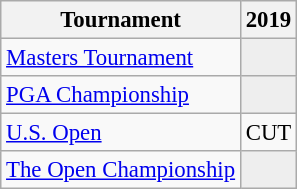<table class="wikitable" style="font-size:95%;text-align:center;">
<tr>
<th>Tournament</th>
<th>2019</th>
</tr>
<tr>
<td align=left><a href='#'>Masters Tournament</a></td>
<td style="background:#eeeeee;"></td>
</tr>
<tr>
<td align=left><a href='#'>PGA Championship</a></td>
<td style="background:#eeeeee;"></td>
</tr>
<tr>
<td align=left><a href='#'>U.S. Open</a></td>
<td>CUT</td>
</tr>
<tr>
<td align=left><a href='#'>The Open Championship</a></td>
<td style="background:#eeeeee;"></td>
</tr>
</table>
